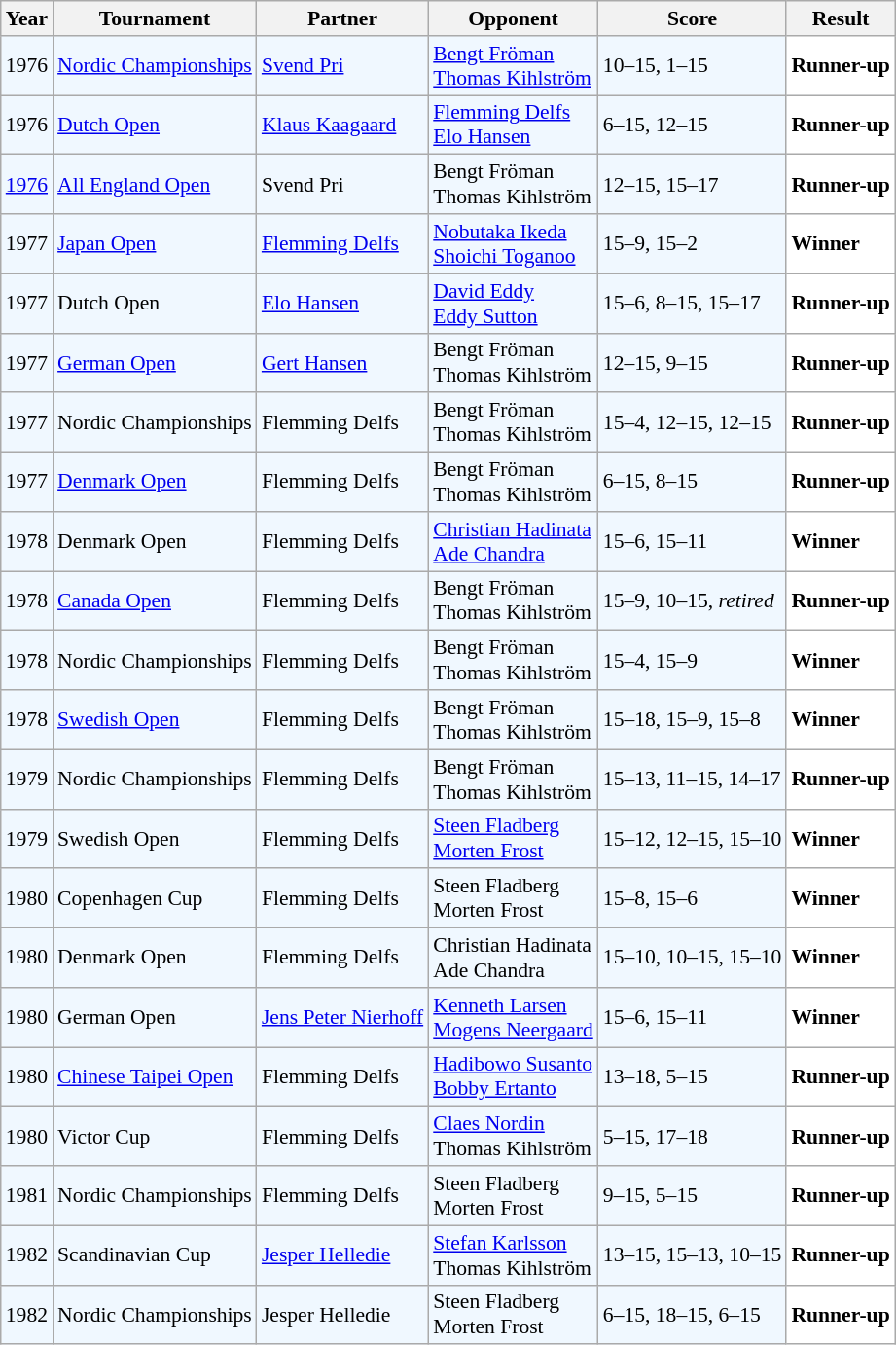<table class="sortable wikitable" style="font-size: 90%;">
<tr>
<th>Year</th>
<th>Tournament</th>
<th>Partner</th>
<th>Opponent</th>
<th>Score</th>
<th>Result</th>
</tr>
<tr style="background:#f0f8ff;">
<td align="center">1976</td>
<td align="left"><a href='#'>Nordic Championships</a></td>
<td align="left"> <a href='#'>Svend Pri</a></td>
<td align="left"> <a href='#'>Bengt Fröman</a><br> <a href='#'>Thomas Kihlström</a></td>
<td align="left">10–15, 1–15</td>
<td style="text-align:left; background:white"> <strong>Runner-up</strong></td>
</tr>
<tr style="background:#f0f8ff;">
<td align="center">1976</td>
<td align="left"><a href='#'>Dutch Open</a></td>
<td align="left"> <a href='#'>Klaus Kaagaard</a></td>
<td align="left"> <a href='#'>Flemming Delfs</a><br> <a href='#'>Elo Hansen</a></td>
<td align="left">6–15, 12–15</td>
<td style="text-align:left; background:white"> <strong>Runner-up</strong></td>
</tr>
<tr style="background:#f0f8ff;">
<td align="center"><a href='#'>1976</a></td>
<td align="left"><a href='#'>All England Open</a></td>
<td align="left"> Svend Pri</td>
<td align="left"> Bengt Fröman<br> Thomas Kihlström</td>
<td align="left">12–15, 15–17</td>
<td style="text-align:left; background:white"> <strong>Runner-up</strong></td>
</tr>
<tr style="background:#f0f8ff;">
<td align="center">1977</td>
<td align="left"><a href='#'>Japan Open</a></td>
<td align="left"> <a href='#'>Flemming Delfs</a></td>
<td align="left"> <a href='#'>Nobutaka Ikeda</a><br>  <a href='#'>Shoichi Toganoo</a></td>
<td align="left">15–9, 15–2</td>
<td style="text-align:left; background:white"> <strong>Winner</strong></td>
</tr>
<tr style="background:#f0f8ff;">
<td align="center">1977</td>
<td align="left">Dutch Open</td>
<td align="left"> <a href='#'>Elo Hansen</a></td>
<td align="left"> <a href='#'>David Eddy</a><br> <a href='#'>Eddy Sutton</a></td>
<td align="left">15–6, 8–15, 15–17</td>
<td style="text-align:left; background:white"> <strong>Runner-up</strong></td>
</tr>
<tr style="background:#f0f8ff;">
<td align="center">1977</td>
<td align="left"><a href='#'>German Open</a></td>
<td align="left"> <a href='#'>Gert Hansen</a></td>
<td align="left"> Bengt Fröman<br> Thomas Kihlström</td>
<td align="left">12–15, 9–15</td>
<td style="text-align:left; background:white"> <strong>Runner-up</strong></td>
</tr>
<tr style="background:#f0f8ff;">
<td align="center">1977</td>
<td align="left">Nordic Championships</td>
<td align="left"> Flemming Delfs</td>
<td align="left"> Bengt Fröman<br> Thomas Kihlström</td>
<td align="left">15–4, 12–15, 12–15</td>
<td style="text-align:left; background:white"> <strong>Runner-up</strong></td>
</tr>
<tr style="background:#f0f8ff;">
<td align="center">1977</td>
<td align="left"><a href='#'>Denmark Open</a></td>
<td align="left"> Flemming Delfs</td>
<td align="left"> Bengt Fröman<br> Thomas Kihlström</td>
<td align="left">6–15, 8–15</td>
<td style="text-align:left; background:white"> <strong>Runner-up</strong></td>
</tr>
<tr style="background:#f0f8ff;">
<td align="center">1978</td>
<td align="left">Denmark Open</td>
<td align="left"> Flemming Delfs</td>
<td align="left"> <a href='#'>Christian Hadinata</a><br>  <a href='#'>Ade Chandra</a></td>
<td align="left">15–6, 15–11</td>
<td style="text-align:left; background:white"> <strong>Winner</strong></td>
</tr>
<tr style="background:#f0f8ff;">
<td align="center">1978</td>
<td align="left"><a href='#'>Canada Open</a></td>
<td align="left"> Flemming Delfs</td>
<td align="left"> Bengt Fröman<br> Thomas Kihlström</td>
<td align="left">15–9, 10–15, <em>retired</em></td>
<td style="text-align:left; background:white"> <strong>Runner-up</strong></td>
</tr>
<tr style="background:#f0f8ff;">
<td align="center">1978</td>
<td align="left">Nordic Championships</td>
<td align="left"> Flemming Delfs</td>
<td align="left"> Bengt Fröman<br> Thomas Kihlström</td>
<td align="left">15–4, 15–9</td>
<td style="text-align:left; background:white"> <strong>Winner</strong></td>
</tr>
<tr style="background:#f0f8ff;">
<td align="center">1978</td>
<td align="left"><a href='#'>Swedish Open</a></td>
<td align="left"> Flemming Delfs</td>
<td align="left"> Bengt Fröman<br> Thomas Kihlström</td>
<td align="left">15–18, 15–9, 15–8</td>
<td style="text-align:left; background:white"> <strong>Winner</strong></td>
</tr>
<tr style="background:#f0f8ff;">
<td align="center">1979</td>
<td align="left">Nordic Championships</td>
<td align="left"> Flemming Delfs</td>
<td align="left"> Bengt Fröman<br> Thomas Kihlström</td>
<td align="left">15–13, 11–15, 14–17</td>
<td style="text-align:left; background:white"> <strong>Runner-up</strong></td>
</tr>
<tr style="background:#f0f8ff;">
<td align="center">1979</td>
<td align="left">Swedish Open</td>
<td align="left"> Flemming Delfs</td>
<td align="left"> <a href='#'>Steen Fladberg</a><br>  <a href='#'>Morten Frost</a></td>
<td align="left">15–12, 12–15, 15–10</td>
<td style="text-align:left; background:white"> <strong>Winner</strong></td>
</tr>
<tr style="background:#f0f8ff;">
<td align="center">1980</td>
<td align="left">Copenhagen Cup</td>
<td align="left"> Flemming Delfs</td>
<td align="left"> Steen Fladberg<br>  Morten Frost</td>
<td align="left">15–8, 15–6</td>
<td style="text-align:left; background:white"> <strong>Winner</strong></td>
</tr>
<tr style="background:#f0f8ff;">
<td align="center">1980</td>
<td align="left">Denmark Open</td>
<td align="left"> Flemming Delfs</td>
<td align="left"> Christian Hadinata<br>  Ade Chandra</td>
<td align="left">15–10, 10–15, 15–10</td>
<td style="text-align:left; background:white"> <strong>Winner</strong></td>
</tr>
<tr style="background:#f0f8ff;">
<td align="center">1980</td>
<td align="left">German Open</td>
<td align="left"> <a href='#'>Jens Peter Nierhoff</a></td>
<td align="left"> <a href='#'>Kenneth Larsen</a><br> <a href='#'>Mogens Neergaard</a></td>
<td align="left">15–6, 15–11</td>
<td style="text-align:left; background:white"> <strong>Winner</strong></td>
</tr>
<tr style="background:#f0f8ff;">
<td align="center">1980</td>
<td align="left"><a href='#'>Chinese Taipei Open</a></td>
<td align="left"> Flemming Delfs</td>
<td align="left"> <a href='#'>Hadibowo Susanto</a><br>  <a href='#'>Bobby Ertanto</a></td>
<td align="left">13–18, 5–15</td>
<td style="text-align:left; background:white"> <strong>Runner-up</strong></td>
</tr>
<tr style="background:#f0f8ff;">
<td align="center">1980</td>
<td align="left">Victor Cup</td>
<td align="left"> Flemming Delfs</td>
<td align="left"> <a href='#'>Claes Nordin</a><br> Thomas Kihlström</td>
<td align="left">5–15, 17–18</td>
<td style="text-align:left; background:white"> <strong>Runner-up</strong></td>
</tr>
<tr style="background:#f0f8ff;">
<td align="center">1981</td>
<td align="left">Nordic Championships</td>
<td align="left"> Flemming Delfs</td>
<td align="left"> Steen Fladberg<br> Morten Frost</td>
<td align="left">9–15, 5–15</td>
<td style="text-align:left; background:white"> <strong>Runner-up</strong></td>
</tr>
<tr style="background:#f0f8ff;">
<td align="center">1982</td>
<td align="left">Scandinavian Cup</td>
<td align="left"> <a href='#'>Jesper Helledie</a></td>
<td align="left"> <a href='#'>Stefan Karlsson</a><br> Thomas Kihlström</td>
<td align="left">13–15, 15–13, 10–15</td>
<td style="text-align:left; background:white"> <strong>Runner-up</strong></td>
</tr>
<tr style="background:#f0f8ff;">
<td align="center">1982</td>
<td align="left">Nordic Championships</td>
<td align="left"> Jesper Helledie</td>
<td align="left"> Steen Fladberg<br> Morten Frost</td>
<td align="left">6–15, 18–15, 6–15</td>
<td style="text-align:left; background:white"> <strong>Runner-up</strong></td>
</tr>
</table>
